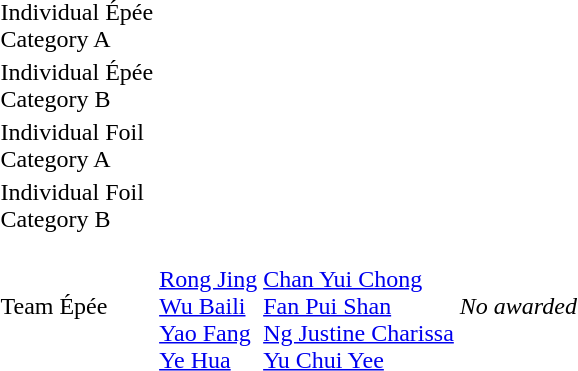<table>
<tr>
<td rowspan=2>Individual Épée <br> Category A</td>
<td rowspan=2></td>
<td rowspan=2></td>
<td></td>
</tr>
<tr>
<td></td>
</tr>
<tr>
<td rowspan=2>Individual Épée <br> Category B</td>
<td rowspan=2></td>
<td rowspan=2></td>
<td></td>
</tr>
<tr>
<td></td>
</tr>
<tr>
<td rowspan=2>Individual Foil <br> Category A</td>
<td rowspan=2></td>
<td rowspan=2></td>
<td></td>
</tr>
<tr>
<td></td>
</tr>
<tr>
<td rowspan=2>Individual Foil <br> Category B</td>
<td rowspan=2></td>
<td rowspan=2></td>
<td></td>
</tr>
<tr>
<td></td>
</tr>
<tr>
<td>Team Épée</td>
<td> <br><a href='#'>Rong Jing</a><br><a href='#'>Wu Baili</a><br><a href='#'>Yao Fang</a><br><a href='#'>Ye Hua</a></td>
<td> <br><a href='#'>Chan Yui Chong</a><br><a href='#'>Fan Pui Shan</a><br><a href='#'>Ng Justine Charissa</a><br><a href='#'>Yu Chui Yee</a></td>
<td><em>No awarded</em></td>
</tr>
</table>
